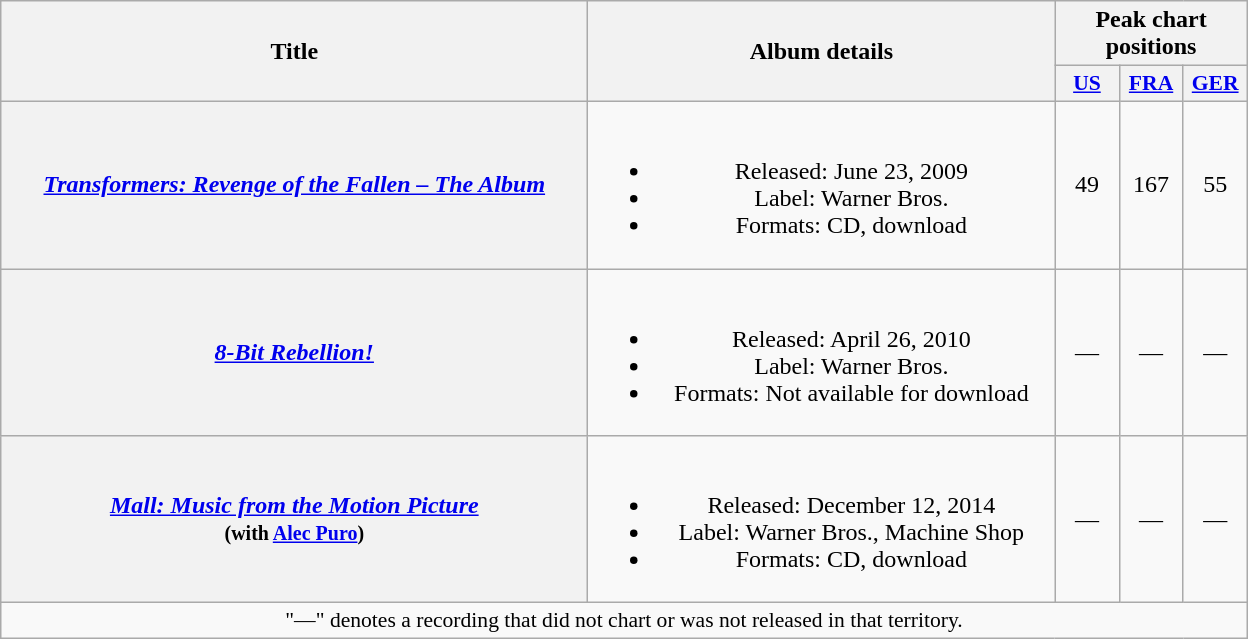<table class="wikitable plainrowheaders" style="text-align:center;">
<tr>
<th scope="col" rowspan="2" style="width:24em;">Title</th>
<th scope="col" rowspan="2" style="width:19em;">Album details</th>
<th scope="col" colspan="3">Peak chart<br>positions</th>
</tr>
<tr>
<th scope="col" style="width:2.5em;font-size:90%;"><a href='#'>US</a><br></th>
<th scope="col" style="width:2.5em;font-size:90%;"><a href='#'>FRA</a><br></th>
<th scope="col" style="width:2.5em;font-size:90%;"><a href='#'>GER</a><br></th>
</tr>
<tr>
<th scope="row"><em><a href='#'>Transformers: Revenge of the Fallen – The Album</a></em></th>
<td><br><ul><li>Released: June 23, 2009</li><li>Label: Warner Bros.</li><li>Formats: CD, download</li></ul></td>
<td>49</td>
<td>167</td>
<td>55</td>
</tr>
<tr>
<th scope="row"><em><a href='#'>8-Bit Rebellion!</a></em></th>
<td><br><ul><li>Released: April 26, 2010</li><li>Label: Warner Bros.</li><li>Formats: Not available for download</li></ul></td>
<td>—</td>
<td>—</td>
<td>—</td>
</tr>
<tr>
<th scope="row"><em><a href='#'>Mall: Music from the Motion Picture</a></em><br><small>(with <a href='#'>Alec Puro</a>)</small></th>
<td><br><ul><li>Released: December 12, 2014</li><li>Label: Warner Bros., Machine Shop</li><li>Formats: CD, download</li></ul></td>
<td>—</td>
<td>—</td>
<td>—</td>
</tr>
<tr>
<td colspan="5" style="font-size:90%">"—" denotes a recording that did not chart or was not released in that territory.</td>
</tr>
</table>
